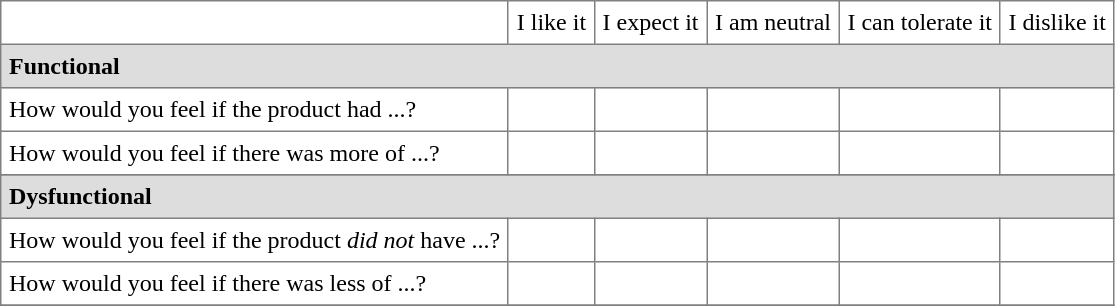<table border="1" cellspacing="0" cellpadding="5" style="border-collapse:collapse">
<tr>
<td> </td>
<td>I like it</td>
<td>I expect it</td>
<td>I am neutral</td>
<td>I can tolerate it</td>
<td>I dislike it</td>
</tr>
<tr ---- bgcolor=#dddddd>
<td colspan="6"><strong>Functional</strong></td>
</tr>
<tr>
<td>How would you feel if the product had ...?</td>
<td></td>
<td></td>
<td></td>
<td></td>
<td></td>
</tr>
<tr>
<td>How would you feel if there was more of ...?</td>
<td></td>
<td></td>
<td></td>
<td></td>
<td></td>
</tr>
<tr>
</tr>
<tr ---- bgcolor=#dddddd>
<td colspan="6"><strong>Dysfunctional</strong></td>
</tr>
<tr>
<td>How would you feel if the product <em>did not</em> have ...?</td>
<td></td>
<td></td>
<td></td>
<td></td>
<td></td>
</tr>
<tr>
<td>How would you feel if there was less of ...?</td>
<td></td>
<td></td>
<td></td>
<td></td>
<td></td>
</tr>
<tr>
</tr>
</table>
